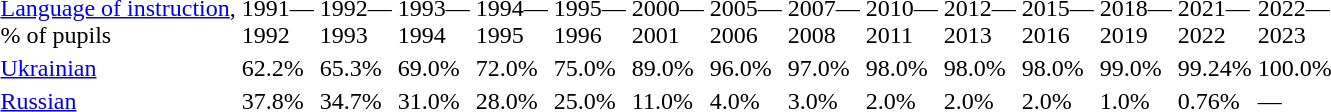<table class="standard">
<tr>
<td><a href='#'>Language of instruction</a>, <br>% of pupils</td>
<td>1991—<br>1992</td>
<td>1992—<br>1993</td>
<td>1993—<br>1994</td>
<td>1994—<br>1995</td>
<td>1995—<br>1996</td>
<td>2000—<br>2001</td>
<td>2005—<br>2006</td>
<td>2007—<br>2008</td>
<td>2010—<br>2011</td>
<td>2012—<br>2013</td>
<td>2015—<br>2016</td>
<td>2018—<br>2019</td>
<td>2021—<br>2022</td>
<td>2022—<br>2023</td>
</tr>
<tr>
<td><a href='#'>Ukrainian</a></td>
<td>62.2%</td>
<td>65.3%</td>
<td>69.0%</td>
<td>72.0%</td>
<td>75.0%</td>
<td>89.0%</td>
<td>96.0%</td>
<td>97.0%</td>
<td>98.0%</td>
<td>98.0%</td>
<td>98.0%</td>
<td>99.0%</td>
<td>99.24%</td>
<td>100.0%</td>
</tr>
<tr>
<td><a href='#'>Russian</a></td>
<td>37.8%</td>
<td>34.7%</td>
<td>31.0%</td>
<td>28.0%</td>
<td>25.0%</td>
<td>11.0%</td>
<td>4.0%</td>
<td>3.0%</td>
<td>2.0%</td>
<td>2.0%</td>
<td>2.0%</td>
<td>1.0%</td>
<td>0.76%</td>
<td>—</td>
</tr>
<tr>
</tr>
</table>
